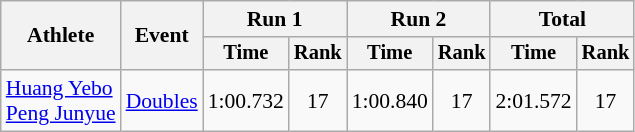<table class="wikitable" style="font-size:90%">
<tr>
<th rowspan="2">Athlete</th>
<th rowspan="2">Event</th>
<th colspan=2>Run 1</th>
<th colspan=2>Run 2</th>
<th colspan=2>Total</th>
</tr>
<tr style="font-size:95%">
<th>Time</th>
<th>Rank</th>
<th>Time</th>
<th>Rank</th>
<th>Time</th>
<th>Rank</th>
</tr>
<tr align=center>
<td align=left><a href='#'>Huang Yebo</a><br><a href='#'>Peng Junyue</a></td>
<td align=left><a href='#'>Doubles</a></td>
<td>1:00.732</td>
<td>17</td>
<td>1:00.840</td>
<td>17</td>
<td>2:01.572</td>
<td>17</td>
</tr>
</table>
